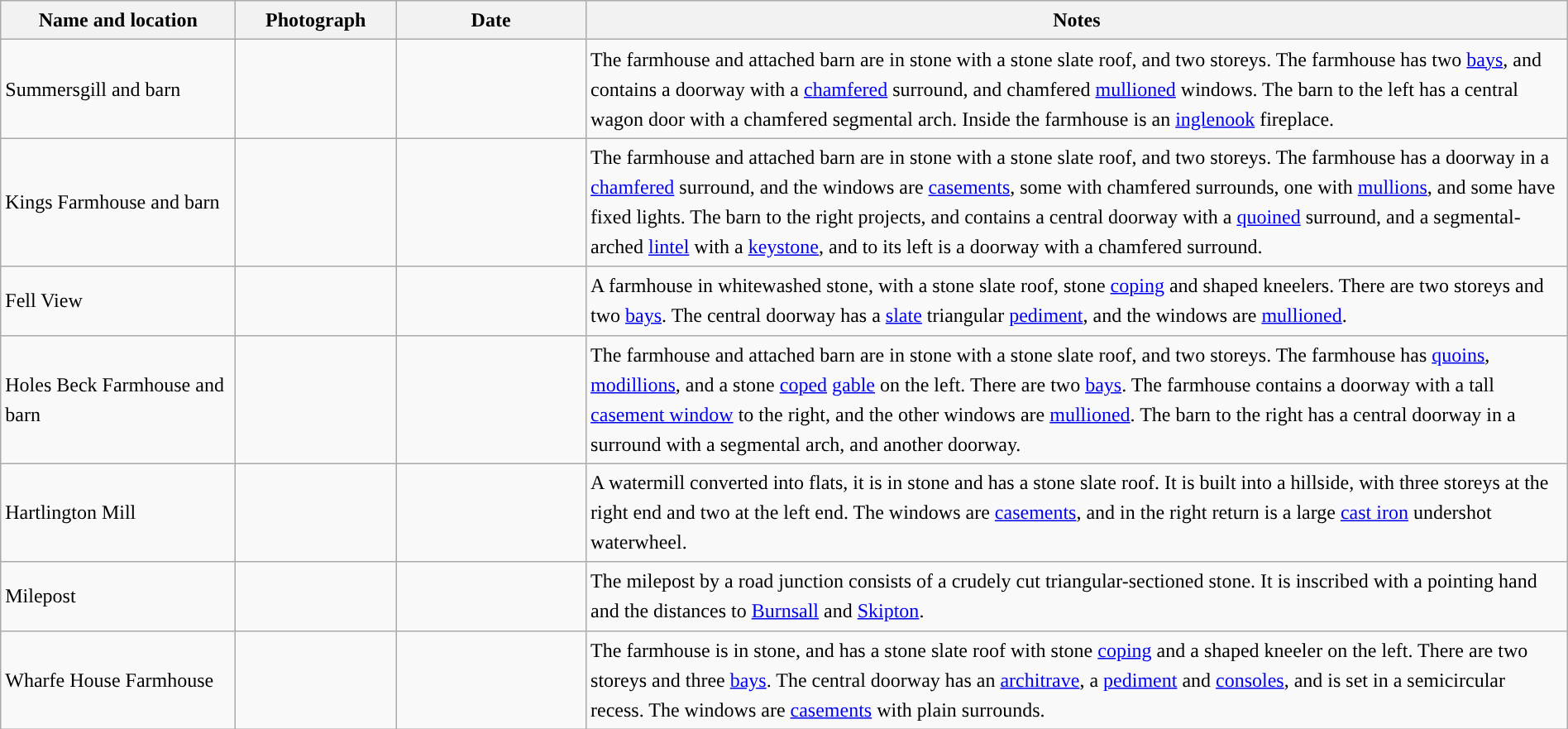<table class="wikitable sortable plainrowheaders" style="width:100%;border:0px;text-align:left;line-height:150%;">
<tr>
<th scope="col"  style="width:150px">Name and location</th>
<th scope="col"  style="width:100px" class="unsortable">Photograph</th>
<th scope="col"  style="width:120px">Date</th>
<th scope="col"  style="width:650px" class="unsortable">Notes</th>
</tr>
<tr>
<td>Summersgill and barn<br><small></small></td>
<td></td>
<td align="center"></td>
<td>The farmhouse and attached barn are in stone with a stone slate roof, and two storeys. The farmhouse has two <a href='#'>bays</a>, and contains a doorway with a <a href='#'>chamfered</a> surround, and chamfered <a href='#'>mullioned</a> windows. The barn to the left has a central wagon door with a chamfered segmental arch. Inside the farmhouse is an <a href='#'>inglenook</a> fireplace.</td>
</tr>
<tr>
<td>Kings Farmhouse and barn<br><small></small></td>
<td></td>
<td align="center"></td>
<td>The farmhouse and attached barn are in stone with a stone slate roof, and two storeys. The farmhouse has a doorway in a <a href='#'>chamfered</a> surround, and the windows are <a href='#'>casements</a>, some with chamfered surrounds, one with <a href='#'>mullions</a>, and some have fixed lights. The barn to the right projects, and contains a central doorway with a <a href='#'>quoined</a> surround, and a segmental-arched <a href='#'>lintel</a> with a <a href='#'>keystone</a>, and to its left is a doorway with a chamfered surround.</td>
</tr>
<tr>
<td>Fell View<br><small></small></td>
<td></td>
<td align="center"></td>
<td>A farmhouse in whitewashed stone, with a stone slate roof, stone <a href='#'>coping</a> and shaped kneelers. There are two storeys and two <a href='#'>bays</a>. The central doorway has a <a href='#'>slate</a> triangular <a href='#'>pediment</a>, and the windows are <a href='#'>mullioned</a>.</td>
</tr>
<tr>
<td>Holes Beck Farmhouse and barn<br><small></small></td>
<td></td>
<td align="center"></td>
<td>The farmhouse and attached barn are in stone with a stone slate roof, and two storeys.  The farmhouse has <a href='#'>quoins</a>, <a href='#'>modillions</a>, and a stone <a href='#'>coped</a> <a href='#'>gable</a> on the left. There are two <a href='#'>bays</a>. The farmhouse contains a doorway with a tall <a href='#'>casement window</a> to the right, and the other windows are <a href='#'>mullioned</a>. The barn to the right has a central doorway in a surround with a segmental arch, and another doorway.</td>
</tr>
<tr>
<td>Hartlington Mill<br><small></small></td>
<td></td>
<td align="center"></td>
<td>A watermill converted into flats, it is in stone and has a stone slate roof. It is built into a hillside, with three storeys at the right end and two at the left end. The windows are <a href='#'>casements</a>, and in the right return is a large <a href='#'>cast iron</a> undershot waterwheel.</td>
</tr>
<tr>
<td>Milepost<br><small></small></td>
<td></td>
<td align="center"></td>
<td>The milepost by a road junction consists of a crudely cut triangular-sectioned stone.  It is inscribed with a pointing hand and the distances to <a href='#'>Burnsall</a> and <a href='#'>Skipton</a>.</td>
</tr>
<tr>
<td>Wharfe House Farmhouse<br><small></small></td>
<td></td>
<td align="center"></td>
<td>The farmhouse is in stone, and has a stone slate roof with stone <a href='#'>coping</a> and a shaped kneeler on the left. There are two storeys and three <a href='#'>bays</a>. The central doorway has an <a href='#'>architrave</a>, a <a href='#'>pediment</a> and <a href='#'>consoles</a>, and is set in a semicircular recess. The windows are <a href='#'>casements</a> with plain surrounds.</td>
</tr>
<tr>
</tr>
</table>
